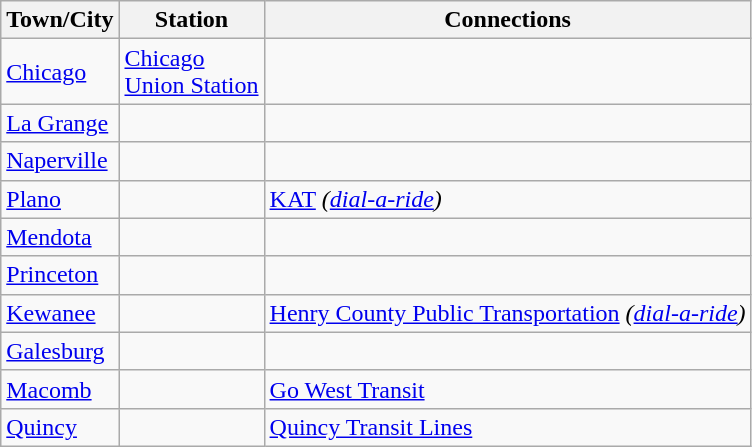<table class="wikitable">
<tr>
<th>Town/City</th>
<th>Station</th>
<th>Connections</th>
</tr>
<tr>
<td><a href='#'>Chicago</a></td>
<td><a href='#'>Chicago<br>Union Station</a></td>
<td></td>
</tr>
<tr>
<td><a href='#'>La Grange</a></td>
<td></td>
<td></td>
</tr>
<tr>
<td><a href='#'>Naperville</a></td>
<td></td>
<td></td>
</tr>
<tr>
<td><a href='#'>Plano</a></td>
<td></td>
<td> <a href='#'>KAT</a> <em>(<a href='#'>dial-a-ride</a>)</em></td>
</tr>
<tr>
<td><a href='#'>Mendota</a></td>
<td></td>
<td></td>
</tr>
<tr>
<td><a href='#'>Princeton</a></td>
<td></td>
<td></td>
</tr>
<tr>
<td><a href='#'>Kewanee</a></td>
<td></td>
<td> <a href='#'>Henry County Public Transportation</a> <em>(<a href='#'>dial-a-ride</a>)</em></td>
</tr>
<tr>
<td><a href='#'>Galesburg</a></td>
<td></td>
<td></td>
</tr>
<tr>
<td><a href='#'>Macomb</a></td>
<td></td>
<td> <a href='#'>Go West Transit</a></td>
</tr>
<tr>
<td><a href='#'>Quincy</a></td>
<td></td>
<td> <a href='#'>Quincy Transit Lines</a></td>
</tr>
</table>
